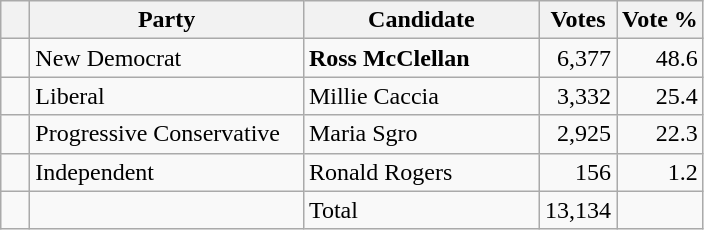<table class="wikitable">
<tr>
<th></th>
<th scope="col" width="175">Party</th>
<th scope="col" width="150">Candidate</th>
<th>Votes</th>
<th>Vote %</th>
</tr>
<tr>
<td>   </td>
<td>New Democrat</td>
<td><strong>Ross McClellan</strong></td>
<td align=right>6,377</td>
<td align=right>48.6</td>
</tr>
<tr |>
<td>   </td>
<td>Liberal</td>
<td>Millie Caccia</td>
<td align=right>3,332</td>
<td align=right>25.4</td>
</tr>
<tr |>
<td>   </td>
<td>Progressive Conservative</td>
<td>Maria Sgro</td>
<td align=right>2,925</td>
<td align=right>22.3<br></td>
</tr>
<tr>
<td>   </td>
<td>Independent</td>
<td>Ronald Rogers</td>
<td align=right>156</td>
<td align=right>1.2<br></td>
</tr>
<tr |>
<td></td>
<td></td>
<td>Total</td>
<td align=right>13,134</td>
<td></td>
</tr>
</table>
